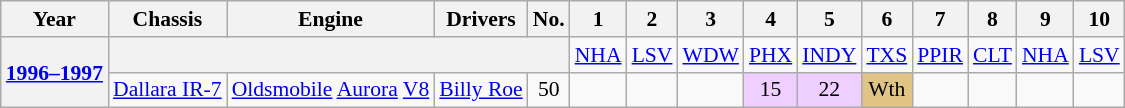<table class="wikitable" style="text-align:center; font-size:90%">
<tr>
<th>Year</th>
<th>Chassis</th>
<th>Engine</th>
<th>Drivers</th>
<th>No.</th>
<th>1</th>
<th>2</th>
<th>3</th>
<th>4</th>
<th>5</th>
<th>6</th>
<th>7</th>
<th>8</th>
<th>9</th>
<th>10</th>
</tr>
<tr>
<th rowspan=2><a href='#'>1996–1997</a></th>
<th colspan=4></th>
<td><a href='#'>NHA</a></td>
<td><a href='#'>LSV</a></td>
<td><a href='#'>WDW</a></td>
<td><a href='#'>PHX</a></td>
<td><a href='#'>INDY</a></td>
<td><a href='#'>TXS</a></td>
<td><a href='#'>PPIR</a></td>
<td><a href='#'>CLT</a></td>
<td><a href='#'>NHA</a></td>
<td><a href='#'>LSV</a></td>
</tr>
<tr>
<td><a href='#'>Dallara IR-7</a></td>
<td><a href='#'>Oldsmobile</a> <a href='#'>Aurora</a> <a href='#'>V8</a></td>
<td align="left"> <a href='#'>Billy Roe</a></td>
<td>50</td>
<td></td>
<td></td>
<td></td>
<td style="background:#EFCFFF;" align=center>15</td>
<td style="background:#EFCFFF;" align=center>22</td>
<td style="background:#DFC484;" align=center>Wth</td>
<td></td>
<td></td>
<td></td>
<td></td>
</tr>
</table>
